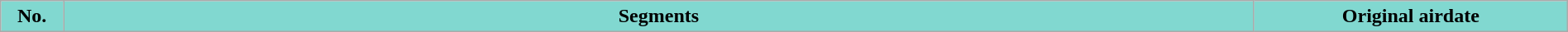<table class="wikitable plainrowheaders" style="width:100%; background:#fff;">
<tr>
<th style="background:#81D8D0; width:4%">No.</th>
<th style="background:#81D8D0">Segments</th>
<th style="background:#81D8D0; width:20%">Original airdate<br></th>
</tr>
</table>
